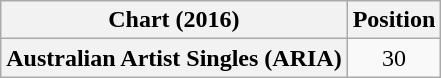<table class="wikitable plainrowheaders" style="text-align:center">
<tr>
<th scope="col">Chart (2016)</th>
<th scope="col">Position</th>
</tr>
<tr>
<th scope="row">Australian Artist Singles (ARIA)</th>
<td>30</td>
</tr>
</table>
